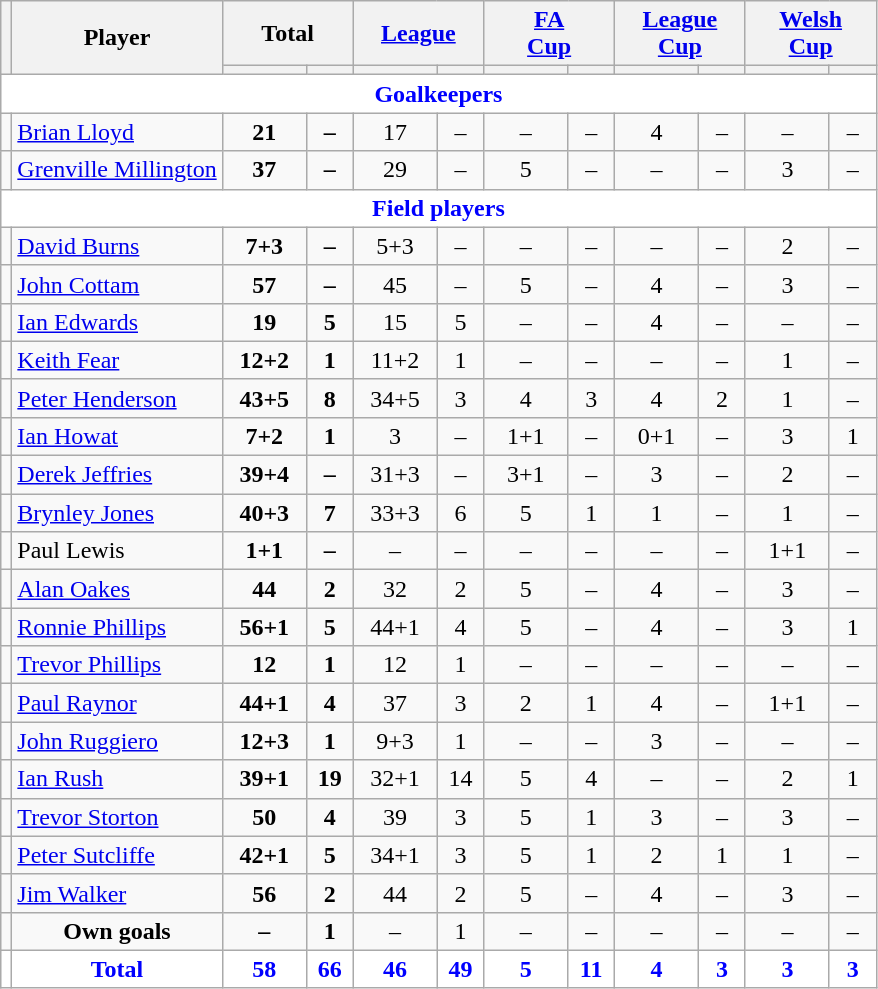<table class="wikitable"  style="text-align:center;">
<tr>
<th rowspan="2" style="font-size:80%;"></th>
<th rowspan="2">Player</th>
<th colspan="2">Total</th>
<th colspan="2"><a href='#'>League</a></th>
<th colspan="2"><a href='#'>FA<br>Cup</a></th>
<th colspan="2"><a href='#'>League<br>Cup</a></th>
<th colspan="2"><a href='#'>Welsh<br>Cup</a></th>
</tr>
<tr>
<th style="width: 50px; font-size:80%;"></th>
<th style="width: 25px; font-size:80%;"></th>
<th style="width: 50px; font-size:80%;"></th>
<th style="width: 25px; font-size:80%;"></th>
<th style="width: 50px; font-size:80%;"></th>
<th style="width: 25px; font-size:80%;"></th>
<th style="width: 50px; font-size:80%;"></th>
<th style="width: 25px; font-size:80%;"></th>
<th style="width: 50px; font-size:80%;"></th>
<th style="width: 25px; font-size:80%;"></th>
</tr>
<tr>
<td colspan="12" style="background:white; color:blue; text-align:center;"><strong>Goalkeepers</strong></td>
</tr>
<tr>
<td></td>
<td style="text-align:left;"><a href='#'>Brian Lloyd</a></td>
<td><strong>21</strong></td>
<td><strong>–</strong></td>
<td>17</td>
<td>–</td>
<td>–</td>
<td>–</td>
<td>4</td>
<td>–</td>
<td>–</td>
<td>–</td>
</tr>
<tr>
<td></td>
<td style="text-align:left;"><a href='#'>Grenville Millington</a></td>
<td><strong>37</strong></td>
<td><strong>–</strong></td>
<td>29</td>
<td>–</td>
<td>5</td>
<td>–</td>
<td>–</td>
<td>–</td>
<td>3</td>
<td>–</td>
</tr>
<tr>
<td colspan="12" style="background:white; color:blue; text-align:center;"><strong>Field players</strong></td>
</tr>
<tr>
<td></td>
<td style="text-align:left;"><a href='#'>David Burns</a></td>
<td><strong>7+3</strong></td>
<td><strong>–</strong></td>
<td>5+3</td>
<td>–</td>
<td>–</td>
<td>–</td>
<td>–</td>
<td>–</td>
<td>2</td>
<td>–</td>
</tr>
<tr>
<td></td>
<td style="text-align:left;"><a href='#'>John Cottam</a></td>
<td><strong>57</strong></td>
<td><strong>–</strong></td>
<td>45</td>
<td>–</td>
<td>5</td>
<td>–</td>
<td>4</td>
<td>–</td>
<td>3</td>
<td>–</td>
</tr>
<tr>
<td></td>
<td style="text-align:left;"><a href='#'>Ian Edwards</a></td>
<td><strong>19</strong></td>
<td><strong>5</strong></td>
<td>15</td>
<td>5</td>
<td>–</td>
<td>–</td>
<td>4</td>
<td>–</td>
<td>–</td>
<td>–</td>
</tr>
<tr>
<td></td>
<td style="text-align:left;"><a href='#'>Keith Fear</a></td>
<td><strong>12+2</strong></td>
<td><strong>1</strong></td>
<td>11+2</td>
<td>1</td>
<td>–</td>
<td>–</td>
<td>–</td>
<td>–</td>
<td>1</td>
<td>–</td>
</tr>
<tr>
<td></td>
<td style="text-align:left;"><a href='#'>Peter Henderson</a></td>
<td><strong>43+5</strong></td>
<td><strong>8</strong></td>
<td>34+5</td>
<td>3</td>
<td>4</td>
<td>3</td>
<td>4</td>
<td>2</td>
<td>1</td>
<td>–</td>
</tr>
<tr>
<td></td>
<td style="text-align:left;"><a href='#'>Ian Howat</a></td>
<td><strong>7+2</strong></td>
<td><strong>1</strong></td>
<td>3</td>
<td>–</td>
<td>1+1</td>
<td>–</td>
<td>0+1</td>
<td>–</td>
<td>3</td>
<td>1</td>
</tr>
<tr>
<td></td>
<td style="text-align:left;"><a href='#'>Derek Jeffries</a></td>
<td><strong>39+4</strong></td>
<td><strong>–</strong></td>
<td>31+3</td>
<td>–</td>
<td>3+1</td>
<td>–</td>
<td>3</td>
<td>–</td>
<td>2</td>
<td>–</td>
</tr>
<tr>
<td></td>
<td style="text-align:left;"><a href='#'>Brynley Jones</a></td>
<td><strong>40+3</strong></td>
<td><strong>7</strong></td>
<td>33+3</td>
<td>6</td>
<td>5</td>
<td>1</td>
<td>1</td>
<td>–</td>
<td>1</td>
<td>–</td>
</tr>
<tr>
<td></td>
<td style="text-align:left;">Paul Lewis</td>
<td><strong>1+1</strong></td>
<td><strong>–</strong></td>
<td>–</td>
<td>–</td>
<td>–</td>
<td>–</td>
<td>–</td>
<td>–</td>
<td>1+1</td>
<td>–</td>
</tr>
<tr>
<td></td>
<td style="text-align:left;"><a href='#'>Alan Oakes</a></td>
<td><strong>44</strong></td>
<td><strong>2</strong></td>
<td>32</td>
<td>2</td>
<td>5</td>
<td>–</td>
<td>4</td>
<td>–</td>
<td>3</td>
<td>–</td>
</tr>
<tr>
<td></td>
<td style="text-align:left;"><a href='#'>Ronnie Phillips</a></td>
<td><strong>56+1</strong></td>
<td><strong>5</strong></td>
<td>44+1</td>
<td>4</td>
<td>5</td>
<td>–</td>
<td>4</td>
<td>–</td>
<td>3</td>
<td>1</td>
</tr>
<tr>
<td></td>
<td style="text-align:left;"><a href='#'>Trevor Phillips</a></td>
<td><strong>12</strong></td>
<td><strong>1</strong></td>
<td>12</td>
<td>1</td>
<td>–</td>
<td>–</td>
<td>–</td>
<td>–</td>
<td>–</td>
<td>–</td>
</tr>
<tr>
<td></td>
<td style="text-align:left;"><a href='#'>Paul Raynor</a></td>
<td><strong>44+1</strong></td>
<td><strong>4</strong></td>
<td>37</td>
<td>3</td>
<td>2</td>
<td>1</td>
<td>4</td>
<td>–</td>
<td>1+1</td>
<td>–</td>
</tr>
<tr>
<td></td>
<td style="text-align:left;"><a href='#'>John Ruggiero</a></td>
<td><strong>12+3</strong></td>
<td><strong>1</strong></td>
<td>9+3</td>
<td>1</td>
<td>–</td>
<td>–</td>
<td>3</td>
<td>–</td>
<td>–</td>
<td>–</td>
</tr>
<tr>
<td></td>
<td style="text-align:left;"><a href='#'>Ian Rush</a></td>
<td><strong>39+1</strong></td>
<td><strong>19</strong></td>
<td>32+1</td>
<td>14</td>
<td>5</td>
<td>4</td>
<td>–</td>
<td>–</td>
<td>2</td>
<td>1</td>
</tr>
<tr>
<td></td>
<td style="text-align:left;"><a href='#'>Trevor Storton</a></td>
<td><strong>50</strong></td>
<td><strong>4</strong></td>
<td>39</td>
<td>3</td>
<td>5</td>
<td>1</td>
<td>3</td>
<td>–</td>
<td>3</td>
<td>–</td>
</tr>
<tr>
<td></td>
<td style="text-align:left;"><a href='#'>Peter Sutcliffe</a></td>
<td><strong>42+1</strong></td>
<td><strong>5</strong></td>
<td>34+1</td>
<td>3</td>
<td>5</td>
<td>1</td>
<td>2</td>
<td>1</td>
<td>1</td>
<td>–</td>
</tr>
<tr>
<td></td>
<td style="text-align:left;"><a href='#'>Jim Walker</a></td>
<td><strong>56</strong></td>
<td><strong>2</strong></td>
<td>44</td>
<td>2</td>
<td>5</td>
<td>–</td>
<td>4</td>
<td>–</td>
<td>3</td>
<td>–</td>
</tr>
<tr>
<td></td>
<td><strong>Own goals</strong></td>
<td><strong>–</strong></td>
<td><strong>1</strong></td>
<td>–</td>
<td>1</td>
<td>–</td>
<td>–</td>
<td>–</td>
<td>–</td>
<td>–</td>
<td>–</td>
</tr>
<tr style="background:white; color:blue; text-align:center;">
<td></td>
<td><strong>Total</strong></td>
<td><strong>58</strong></td>
<td><strong>66</strong></td>
<td><strong>46</strong></td>
<td><strong>49</strong></td>
<td><strong>5</strong></td>
<td><strong>11</strong></td>
<td><strong>4</strong></td>
<td><strong>3</strong></td>
<td><strong>3</strong></td>
<td><strong>3</strong></td>
</tr>
</table>
